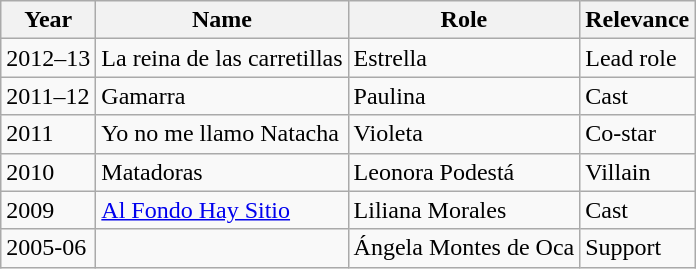<table class="wikitable">
<tr>
<th>Year</th>
<th>Name</th>
<th>Role</th>
<th>Relevance</th>
</tr>
<tr>
<td>2012–13</td>
<td>La reina de las carretillas</td>
<td>Estrella</td>
<td>Lead role</td>
</tr>
<tr>
<td>2011–12</td>
<td>Gamarra</td>
<td>Paulina</td>
<td>Cast</td>
</tr>
<tr>
<td>2011</td>
<td>Yo no me llamo Natacha</td>
<td>Violeta</td>
<td>Co-star</td>
</tr>
<tr>
<td>2010</td>
<td>Matadoras </td>
<td>Leonora Podestá</td>
<td>Villain</td>
</tr>
<tr>
<td>2009</td>
<td><a href='#'>Al Fondo Hay Sitio</a></td>
<td>Liliana Morales</td>
<td>Cast</td>
</tr>
<tr>
<td>2005-06</td>
<td><em></em></td>
<td>Ángela Montes de Oca</td>
<td>Support</td>
</tr>
</table>
